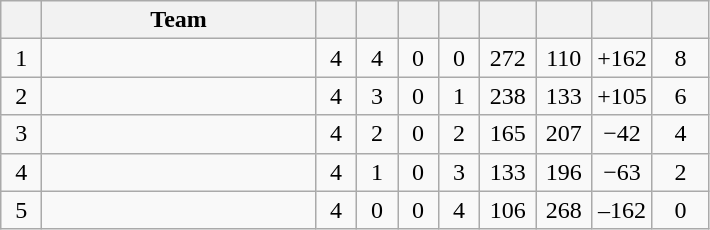<table class=wikitable style=text-align:center>
<tr>
<th width=20 abbr=Position></th>
<th width=175>Team</th>
<th width=20 abbr=Played></th>
<th width=20 abbr=Won></th>
<th width=20 abbr=Drawn></th>
<th width=20 abbr=Lost></th>
<th width=30 abbr=Goal for></th>
<th width=30 abbr=Goal against></th>
<th width=30 abbr=Goal difference></th>
<th width=30 abbr=Points></th>
</tr>
<tr>
<td>1</td>
<td align=left></td>
<td>4</td>
<td>4</td>
<td>0</td>
<td>0</td>
<td>272</td>
<td>110</td>
<td>+162</td>
<td>8</td>
</tr>
<tr>
<td>2</td>
<td align=left></td>
<td>4</td>
<td>3</td>
<td>0</td>
<td>1</td>
<td>238</td>
<td>133</td>
<td>+105</td>
<td>6</td>
</tr>
<tr>
<td>3</td>
<td align=left></td>
<td>4</td>
<td>2</td>
<td>0</td>
<td>2</td>
<td>165</td>
<td>207</td>
<td>−42</td>
<td>4</td>
</tr>
<tr>
<td>4</td>
<td align=left></td>
<td>4</td>
<td>1</td>
<td>0</td>
<td>3</td>
<td>133</td>
<td>196</td>
<td>−63</td>
<td>2</td>
</tr>
<tr>
<td>5</td>
<td align=left></td>
<td>4</td>
<td>0</td>
<td>0</td>
<td>4</td>
<td>106</td>
<td>268</td>
<td>–162</td>
<td>0</td>
</tr>
</table>
